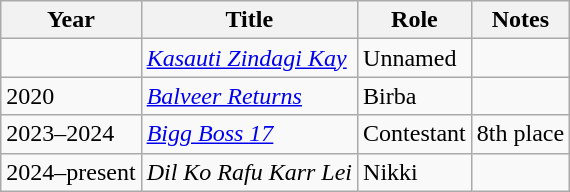<table class="wikitable">
<tr>
<th>Year</th>
<th>Title</th>
<th>Role</th>
<th>Notes</th>
</tr>
<tr>
<td></td>
<td><em><a href='#'>Kasauti Zindagi Kay</a></em></td>
<td>Unnamed</td>
<td></td>
</tr>
<tr>
<td>2020</td>
<td><em><a href='#'>Balveer Returns</a></em></td>
<td>Birba</td>
<td></td>
</tr>
<tr>
<td>2023–2024</td>
<td><em><a href='#'>Bigg Boss 17</a></em></td>
<td>Contestant</td>
<td>8th place</td>
</tr>
<tr>
<td>2024–present</td>
<td><em>Dil Ko Rafu Karr Lei</em></td>
<td>Nikki</td>
<td></td>
</tr>
</table>
